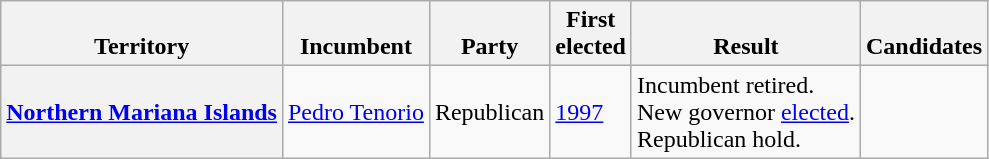<table class="wikitable sortable">
<tr valign=bottom>
<th>Territory</th>
<th>Incumbent</th>
<th>Party</th>
<th>First<br>elected</th>
<th>Result</th>
<th>Candidates</th>
</tr>
<tr>
<th><a href='#'>Northern Mariana Islands</a></th>
<td><a href='#'>Pedro Tenorio</a></td>
<td>Republican</td>
<td><a href='#'>1997</a></td>
<td>Incumbent retired.<br>New governor <a href='#'>elected</a>.<br>Republican hold.</td>
<td nowrap></td>
</tr>
</table>
